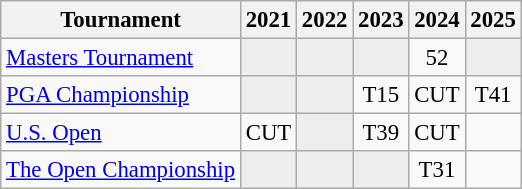<table class="wikitable" style="font-size:95%;text-align:center;">
<tr>
<th>Tournament</th>
<th>2021</th>
<th>2022</th>
<th>2023</th>
<th>2024</th>
<th>2025</th>
</tr>
<tr>
<td align=left><a href='#'>Masters Tournament</a></td>
<td style="background:#eeeeee;"></td>
<td style="background:#eeeeee;"></td>
<td style="background:#eeeeee;"></td>
<td>52</td>
<td style="background:#eeeeee;"></td>
</tr>
<tr>
<td align=left><a href='#'>PGA Championship</a></td>
<td style="background:#eeeeee;"></td>
<td style="background:#eeeeee;"></td>
<td>T15</td>
<td>CUT</td>
<td>T41</td>
</tr>
<tr>
<td align=left><a href='#'>U.S. Open</a></td>
<td>CUT</td>
<td style="background:#eeeeee;"></td>
<td>T39</td>
<td>CUT</td>
<td></td>
</tr>
<tr>
<td align=left><a href='#'>The Open Championship</a></td>
<td style="background:#eeeeee;"></td>
<td style="background:#eeeeee;"></td>
<td style="background:#eeeeee;"></td>
<td>T31</td>
<td></td>
</tr>
</table>
